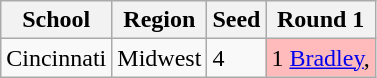<table class="wikitable">
<tr>
<th>School</th>
<th>Region</th>
<th>Seed</th>
<th>Round 1</th>
</tr>
<tr>
<td>Cincinnati</td>
<td>Midwest</td>
<td>4</td>
<td style="background:#fbb;">1 <a href='#'>Bradley</a>, </td>
</tr>
</table>
